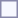<table style="border:1px solid #8888aa; background-color:#f7f8ff; padding:5px; font-size:95%; margin: 0px 12px 12px 0px;">
<tr style="background:#ccc;">
</tr>
</table>
